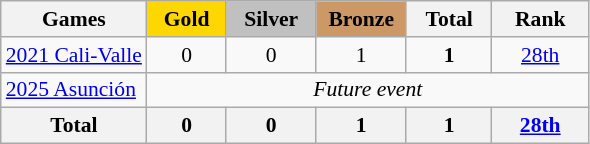<table class="wikitable" style="text-align:center; font-size:90%;">
<tr>
<th>Games</th>
<td style="background:gold; width:3.2em; font-weight:bold;">Gold</td>
<td style="background:silver; width:3.7em; font-weight:bold;">Silver</td>
<td style="background:#c96; width:3.7em; font-weight:bold;">Bronze</td>
<th style="width:3.5em; font-weight:bold;">Total</th>
<th style="width:4em; font-weight:bold;">Rank</th>
</tr>
<tr>
<td align=left> <a href='#'>2021 Cali-Valle</a></td>
<td>0</td>
<td>0</td>
<td>1</td>
<td><strong>1</strong></td>
<td><a href='#'>28th</a></td>
</tr>
<tr>
<td align=left> <a href='#'>2025 Asunción</a></td>
<td colspan="5"><em>Future event</em></td>
</tr>
<tr>
<th>Total</th>
<th>0</th>
<th>0</th>
<th>1</th>
<th>1</th>
<th><a href='#'>28th</a></th>
</tr>
</table>
